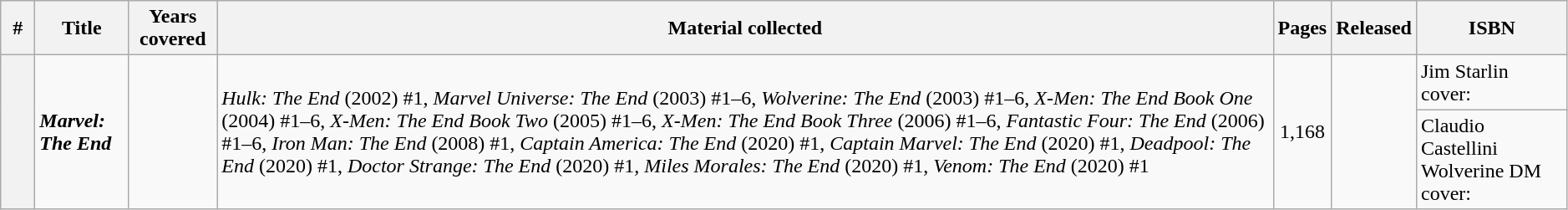<table class="wikitable sortable" width=99%>
<tr>
<th class="unsortable" width=20px>#</th>
<th>Title</th>
<th>Years covered</th>
<th class="unsortable">Material collected</th>
<th>Pages</th>
<th>Released</th>
<th class="unsortable">ISBN</th>
</tr>
<tr>
<th style="background-color: light grey;" rowspan=2></th>
<td rowspan=2><strong><em>Marvel: The End</em></strong></td>
<td rowspan=2></td>
<td rowspan=2><em>Hulk: The End</em> (2002) #1, <em>Marvel Universe: The End</em> (2003) #1–6, <em>Wolverine: The End</em> (2003) #1–6, <em>X-Men: The End Book One</em> (2004) #1–6, <em>X-Men: The End Book Two</em> (2005) #1–6, <em>X-Men: The End Book Three</em> (2006) #1–6, <em>Fantastic Four: The End</em> (2006) #1–6, <em>Iron Man: The End</em> (2008) #1, <em>Captain America: The End</em> (2020) #1, <em>Captain Marvel: The End</em> (2020) #1, <em>Deadpool: The End</em> (2020) #1, <em>Doctor Strange: The End</em> (2020) #1, <em>Miles Morales: The End</em> (2020) #1, <em>Venom: The End</em> (2020) #1</td>
<td style="text-align: center;" rowspan=2>1,168</td>
<td rowspan=2></td>
<td>Jim Starlin cover: </td>
</tr>
<tr>
<td>Claudio Castellini Wolverine DM cover: </td>
</tr>
</table>
